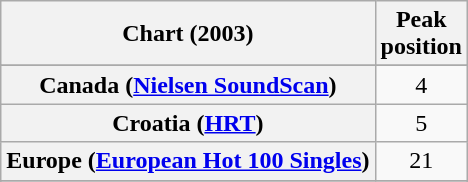<table class="wikitable sortable plainrowheaders" style="text-align:center">
<tr>
<th scope="col">Chart (2003)</th>
<th scope="col">Peak<br>position</th>
</tr>
<tr>
</tr>
<tr>
</tr>
<tr>
</tr>
<tr>
</tr>
<tr>
<th scope="row">Canada (<a href='#'>Nielsen SoundScan</a>)</th>
<td>4</td>
</tr>
<tr>
<th scope="row">Croatia (<a href='#'>HRT</a>)</th>
<td>5</td>
</tr>
<tr>
<th scope="row">Europe (<a href='#'>European Hot 100 Singles</a>)</th>
<td>21</td>
</tr>
<tr>
</tr>
<tr>
</tr>
<tr>
</tr>
<tr>
</tr>
<tr>
</tr>
<tr>
</tr>
<tr>
</tr>
<tr>
</tr>
<tr>
</tr>
<tr>
</tr>
<tr>
</tr>
<tr>
</tr>
<tr>
</tr>
<tr>
</tr>
<tr>
</tr>
<tr>
</tr>
<tr>
</tr>
</table>
